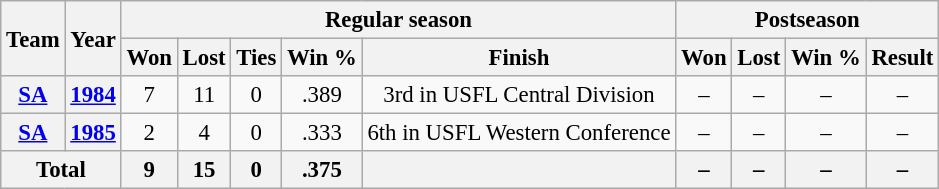<table class="wikitable" style="font-size: 95%; text-align:center;">
<tr>
<th rowspan="2">Team</th>
<th rowspan="2">Year</th>
<th colspan="5">Regular season</th>
<th colspan="4">Postseason</th>
</tr>
<tr>
<th>Won</th>
<th>Lost</th>
<th>Ties</th>
<th>Win %</th>
<th>Finish</th>
<th>Won</th>
<th>Lost</th>
<th>Win %</th>
<th>Result</th>
</tr>
<tr>
<th><a href='#'>SA</a></th>
<th><a href='#'>1984</a></th>
<td>7</td>
<td>11</td>
<td>0</td>
<td>.389</td>
<td>3rd in USFL Central Division</td>
<td>–</td>
<td>–</td>
<td>–</td>
<td>–</td>
</tr>
<tr>
<th><a href='#'>SA</a></th>
<th><a href='#'>1985</a></th>
<td>2</td>
<td>4</td>
<td>0</td>
<td>.333</td>
<td>6th in USFL Western Conference</td>
<td>–</td>
<td>–</td>
<td>–</td>
<td>–</td>
</tr>
<tr>
<th colspan="2">Total</th>
<th>9</th>
<th>15</th>
<th>0</th>
<th>.375</th>
<th></th>
<th>–</th>
<th>–</th>
<th>–</th>
<th>–</th>
</tr>
</table>
